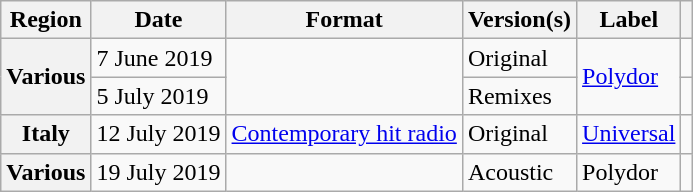<table class="wikitable plainrowheaders">
<tr>
<th scope="col">Region</th>
<th scope="col">Date</th>
<th scope="col">Format</th>
<th scope="col">Version(s)</th>
<th scope="col">Label</th>
<th scope="col"></th>
</tr>
<tr>
<th scope="row" rowspan=2>Various</th>
<td>7 June 2019</td>
<td rowspan=2></td>
<td>Original</td>
<td rowspan=2><a href='#'>Polydor</a></td>
<td></td>
</tr>
<tr>
<td>5 July 2019</td>
<td>Remixes</td>
<td></td>
</tr>
<tr>
<th scope="row">Italy</th>
<td>12 July 2019</td>
<td><a href='#'>Contemporary hit radio</a></td>
<td>Original</td>
<td><a href='#'>Universal</a></td>
<td></td>
</tr>
<tr>
<th scope="row">Various</th>
<td>19 July 2019</td>
<td></td>
<td>Acoustic</td>
<td>Polydor</td>
<td></td>
</tr>
</table>
